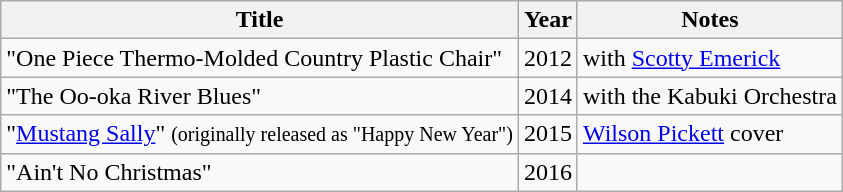<table class="wikitable">
<tr>
<th>Title</th>
<th>Year</th>
<th>Notes</th>
</tr>
<tr>
<td>"One Piece Thermo-Molded Country Plastic Chair"</td>
<td>2012</td>
<td>with <a href='#'>Scotty Emerick</a></td>
</tr>
<tr>
<td>"The Oo-oka River Blues"</td>
<td>2014</td>
<td>with the Kabuki Orchestra</td>
</tr>
<tr>
<td>"<a href='#'>Mustang Sally</a>" <small>(originally released as "Happy New Year")</small></td>
<td>2015</td>
<td><a href='#'>Wilson Pickett</a> cover</td>
</tr>
<tr>
<td>"Ain't No Christmas"</td>
<td>2016</td>
<td></td>
</tr>
</table>
